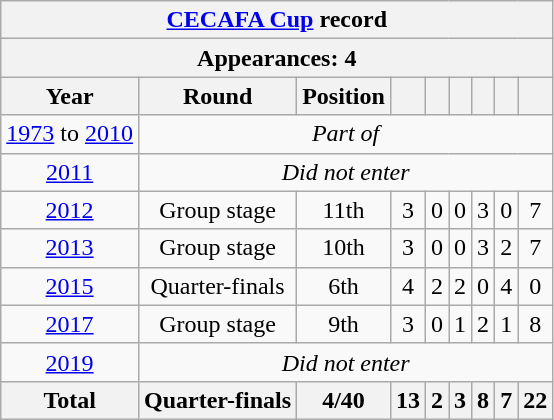<table class="wikitable" style="text-align: center;">
<tr>
<th colspan=9><a href='#'>CECAFA Cup</a> record</th>
</tr>
<tr>
<th colspan=9>Appearances: 4</th>
</tr>
<tr>
<th>Year</th>
<th>Round</th>
<th>Position</th>
<th></th>
<th></th>
<th></th>
<th></th>
<th></th>
<th></th>
</tr>
<tr>
<td> <a href='#'>1973</a> to  <a href='#'>2010</a></td>
<td colspan=8><em>Part of </em></td>
</tr>
<tr>
<td> <a href='#'>2011</a></td>
<td colspan=8><em>Did not enter</em></td>
</tr>
<tr>
<td> <a href='#'>2012</a></td>
<td>Group stage</td>
<td>11th</td>
<td>3</td>
<td>0</td>
<td>0</td>
<td>3</td>
<td>0</td>
<td>7</td>
</tr>
<tr>
<td> <a href='#'>2013</a></td>
<td>Group stage</td>
<td>10th</td>
<td>3</td>
<td>0</td>
<td>0</td>
<td>3</td>
<td>2</td>
<td>7</td>
</tr>
<tr>
<td> <a href='#'>2015</a></td>
<td>Quarter-finals</td>
<td>6th</td>
<td>4</td>
<td>2</td>
<td>2</td>
<td>0</td>
<td>4</td>
<td>0</td>
</tr>
<tr>
<td> <a href='#'>2017</a></td>
<td>Group stage</td>
<td>9th</td>
<td>3</td>
<td>0</td>
<td>1</td>
<td>2</td>
<td>1</td>
<td>8</td>
</tr>
<tr>
<td> <a href='#'>2019</a></td>
<td colspan=8><em>Did not enter</em></td>
</tr>
<tr>
<th>Total</th>
<th>Quarter-finals</th>
<th>4/40</th>
<th>13</th>
<th>2</th>
<th>3</th>
<th>8</th>
<th>7</th>
<th>22</th>
</tr>
</table>
